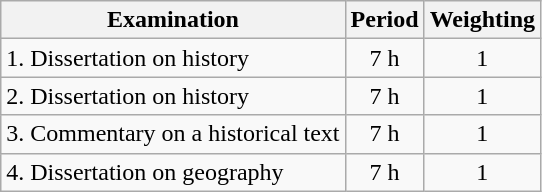<table class="wikitable">
<tr>
<th>Examination</th>
<th>Period</th>
<th>Weighting</th>
</tr>
<tr>
<td>1. Dissertation on history</td>
<td align="center">7 h</td>
<td align="center">1</td>
</tr>
<tr>
<td>2. Dissertation on history</td>
<td align="center">7 h</td>
<td align="center">1</td>
</tr>
<tr>
<td>3. Commentary on a historical text</td>
<td align="center">7 h</td>
<td align="center">1</td>
</tr>
<tr>
<td>4. Dissertation on geography</td>
<td align="center">7 h</td>
<td align="center">1</td>
</tr>
</table>
